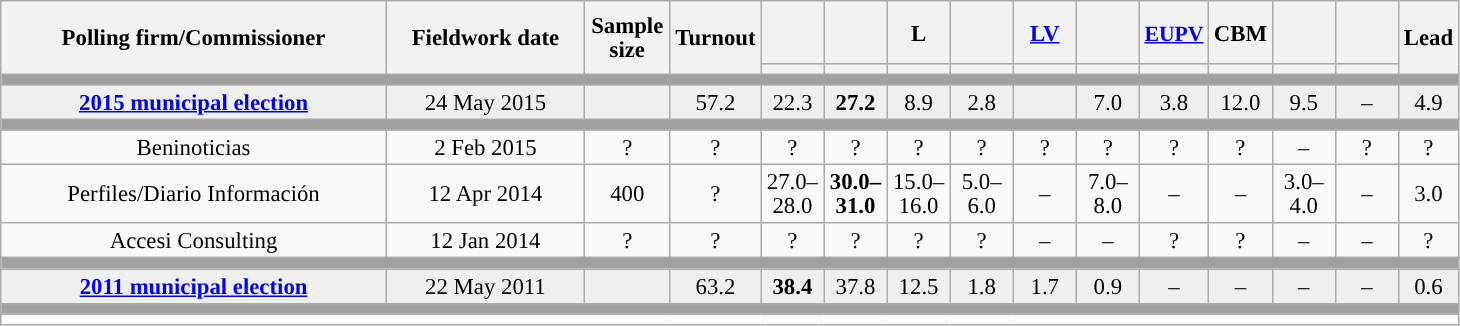<table class="wikitable collapsible collapsed" style="text-align:center; font-size:95%; line-height:16px;">
<tr style="height:42px;">
<th style="width:250px;" rowspan="2">Polling firm/Commissioner</th>
<th style="width:125px;" rowspan="2">Fieldwork date</th>
<th style="width:50px;" rowspan="2">Sample size</th>
<th style="width:45px;" rowspan="2">Turnout</th>
<th style="width:35px;"></th>
<th style="width:35px;"></th>
<th style="width:35px;">L</th>
<th style="width:35px;"></th>
<th style="width:35px;"><a href='#'>LV</a></th>
<th style="width:35px;"></th>
<th style="width:35px; font-size:95%;"><a href='#'>EUPV</a></th>
<th style="width:35px;">CBM</th>
<th style="width:35px;"></th>
<th style="width:35px;"></th>
<th style="width:30px;" rowspan="2">Lead</th>
</tr>
<tr>
<th style="color:inherit;background:"></th>
<th style="color:inherit;background:"></th>
<th style="color:inherit;background:"></th>
<th style="color:inherit;background:"></th>
<th style="color:inherit;background:"></th>
<th style="color:inherit;background:"></th>
<th style="color:inherit;background:"></th>
<th style="color:inherit;background:"></th>
<th style="color:inherit;background:"></th>
<th style="color:inherit;background:"></th>
</tr>
<tr>
<td colspan="15" style="background:#A0A0A0"></td>
</tr>
<tr style="background:#EFEFEF;">
<td><strong><a href='#'>2015 municipal election</a></strong></td>
<td>24 May 2015</td>
<td></td>
<td>57.2</td>
<td>22.3<br></td>
<td><strong>27.2</strong><br></td>
<td>8.9<br></td>
<td>2.8<br></td>
<td></td>
<td>7.0<br></td>
<td>3.8<br></td>
<td>12.0<br></td>
<td>9.5<br></td>
<td>–</td>
<td style="background:">4.9</td>
</tr>
<tr>
<td colspan="15" style="background:#A0A0A0"></td>
</tr>
<tr>
<td>Beninoticias</td>
<td>2 Feb 2015</td>
<td>?</td>
<td>?</td>
<td>?<br></td>
<td>?<br></td>
<td>?<br></td>
<td>?<br></td>
<td>?<br></td>
<td>?<br></td>
<td>?<br></td>
<td>?<br></td>
<td>–</td>
<td>?<br></td>
<td style="background:">?</td>
</tr>
<tr>
<td>Perfiles/Diario Información</td>
<td>12 Apr 2014</td>
<td>400</td>
<td>?</td>
<td>27.0–<br>28.0<br></td>
<td><strong>30.0–<br>31.0</strong><br></td>
<td>15.0–<br>16.0<br></td>
<td>5.0–<br>6.0<br></td>
<td>–</td>
<td>7.0–<br>8.0<br></td>
<td>–</td>
<td>–</td>
<td>3.0–<br>4.0<br></td>
<td>–</td>
<td style="background:">3.0</td>
</tr>
<tr>
<td>Accesi Consulting</td>
<td>12 Jan 2014</td>
<td>?</td>
<td>?</td>
<td>?<br></td>
<td>?<br></td>
<td>?<br></td>
<td>?<br></td>
<td>–</td>
<td>–</td>
<td>?<br></td>
<td>?<br></td>
<td>–</td>
<td>–</td>
<td style="background:">?</td>
</tr>
<tr>
<td colspan="15" style="background:#A0A0A0"></td>
</tr>
<tr style="background:#EFEFEF;">
<td><strong><a href='#'>2011 municipal election</a></strong></td>
<td>22 May 2011</td>
<td></td>
<td>63.2</td>
<td><strong>38.4</strong><br></td>
<td>37.8<br></td>
<td>12.5<br></td>
<td>1.8<br></td>
<td>1.7<br></td>
<td>0.9<br></td>
<td>–</td>
<td>–</td>
<td>–</td>
<td>–</td>
<td style="background:">0.6</td>
</tr>
<tr>
<td colspan="15" style="background:#A0A0A0"></td>
</tr>
<tr>
<td align="left" colspan="15"></td>
</tr>
</table>
